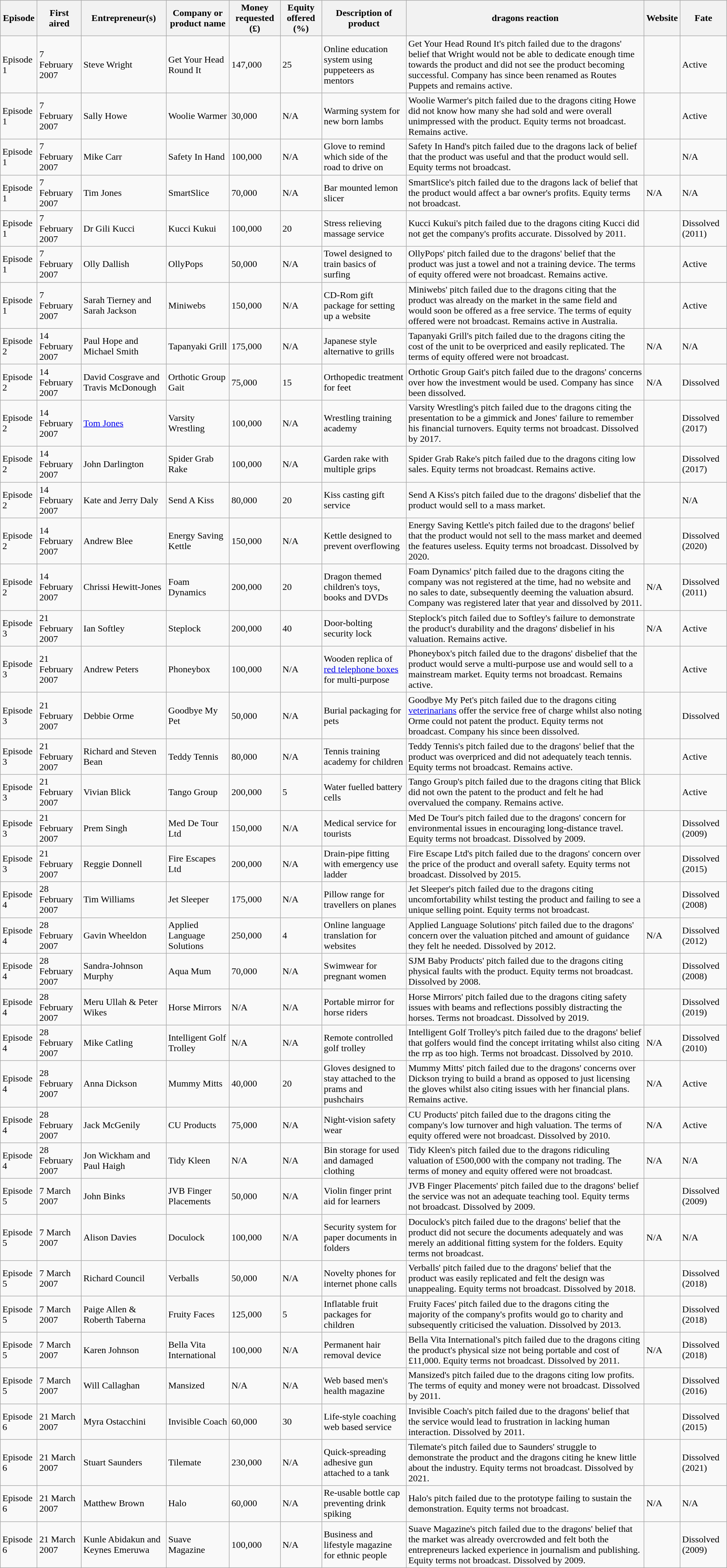<table class="wikitable sortable">
<tr>
<th>Episode</th>
<th>First aired</th>
<th>Entrepreneur(s)</th>
<th>Company or product name</th>
<th>Money requested (£)</th>
<th>Equity offered (%)</th>
<th>Description of product</th>
<th>dragons reaction</th>
<th>Website</th>
<th>Fate</th>
</tr>
<tr>
<td>Episode 1</td>
<td>7 February 2007</td>
<td>Steve Wright</td>
<td>Get Your Head Round It</td>
<td>147,000</td>
<td>25</td>
<td>Online education system using puppeteers as mentors</td>
<td>Get Your Head Round It's pitch failed due to the dragons' belief that Wright would not be able to dedicate enough time towards the product and did not see the product becoming successful. Company has since been renamed as Routes Puppets and remains active.</td>
<td></td>
<td>Active </td>
</tr>
<tr>
<td>Episode 1</td>
<td>7 February 2007</td>
<td>Sally Howe</td>
<td>Woolie Warmer</td>
<td>30,000</td>
<td>N/A</td>
<td>Warming system for new born lambs</td>
<td>Woolie Warmer's pitch failed due to the dragons citing Howe did not know how many she had sold and were overall unimpressed with the product. Equity terms not broadcast. Remains active.</td>
<td></td>
<td>Active </td>
</tr>
<tr>
<td>Episode 1</td>
<td>7 February 2007</td>
<td>Mike Carr</td>
<td>Safety In Hand</td>
<td>100,000</td>
<td>N/A</td>
<td>Glove to remind which side of the road to drive on</td>
<td>Safety In Hand's pitch failed due to the dragons lack of belief that the product was useful and that the product would sell. Equity terms not broadcast.</td>
<td></td>
<td>N/A</td>
</tr>
<tr>
<td>Episode 1</td>
<td>7 February 2007</td>
<td>Tim Jones</td>
<td>SmartSlice</td>
<td>70,000</td>
<td>N/A</td>
<td>Bar mounted lemon slicer</td>
<td>SmartSlice's pitch failed due to the dragons lack of belief that the product would affect a bar owner's profits. Equity terms not broadcast.</td>
<td>N/A</td>
<td>N/A</td>
</tr>
<tr>
<td>Episode 1</td>
<td>7 February 2007</td>
<td>Dr Gili Kucci</td>
<td>Kucci Kukui</td>
<td>100,000</td>
<td>20</td>
<td>Stress relieving massage service</td>
<td>Kucci Kukui's pitch failed due to the dragons citing Kucci did not get the company's profits accurate. Dissolved by 2011.</td>
<td></td>
<td>Dissolved (2011) </td>
</tr>
<tr>
<td>Episode 1</td>
<td>7 February 2007</td>
<td>Olly Dallish</td>
<td>OllyPops</td>
<td>50,000</td>
<td>N/A</td>
<td>Towel designed to train basics of surfing</td>
<td>OllyPops' pitch failed due to the dragons' belief that the product was just a towel and not a training device. The terms of equity offered were not broadcast. Remains active.</td>
<td> </td>
<td>Active </td>
</tr>
<tr>
<td>Episode 1</td>
<td>7 February 2007</td>
<td>Sarah Tierney and Sarah Jackson</td>
<td>Miniwebs</td>
<td>150,000</td>
<td>N/A</td>
<td>CD-Rom gift package for setting up a website</td>
<td>Miniwebs' pitch failed due to the dragons citing that the product was already on the market in the same field and would soon be offered as a free service. The terms of equity offered were not broadcast. Remains active in Australia.</td>
<td></td>
<td>Active </td>
</tr>
<tr>
<td>Episode 2</td>
<td>14 February 2007</td>
<td>Paul Hope and Michael Smith</td>
<td>Tapanyaki Grill</td>
<td>175,000</td>
<td>N/A</td>
<td>Japanese style alternative to grills</td>
<td>Tapanyaki Grill's pitch failed due to the dragons citing the cost of the unit to be overpriced and easily replicated. The terms of equity offered were not broadcast.</td>
<td>N/A</td>
<td>N/A</td>
</tr>
<tr>
<td>Episode 2</td>
<td>14 February 2007</td>
<td>David Cosgrave and Travis McDonough</td>
<td>Orthotic Group Gait</td>
<td>75,000</td>
<td>15</td>
<td>Orthopedic treatment for feet</td>
<td>Orthotic Group Gait's pitch failed due to the dragons' concerns over how the investment would be used. Company has since been dissolved.</td>
<td>N/A</td>
<td>Dissolved </td>
</tr>
<tr>
<td>Episode 2</td>
<td>14 February 2007</td>
<td><a href='#'>Tom Jones</a></td>
<td>Varsity Wrestling</td>
<td>100,000</td>
<td>N/A</td>
<td>Wrestling training academy</td>
<td>Varsity Wrestling's pitch failed due to the dragons citing the presentation to be a gimmick and Jones' failure to remember his financial turnovers. Equity terms not broadcast. Dissolved by 2017.</td>
<td></td>
<td>Dissolved (2017) </td>
</tr>
<tr>
<td>Episode 2</td>
<td>14 February 2007</td>
<td>John Darlington</td>
<td>Spider Grab Rake</td>
<td>100,000</td>
<td>N/A</td>
<td>Garden rake with multiple grips</td>
<td>Spider Grab Rake's pitch failed due to the dragons citing low sales. Equity terms not broadcast. Remains active.</td>
<td></td>
<td>Dissolved (2017) </td>
</tr>
<tr>
<td>Episode 2</td>
<td>14 February 2007</td>
<td>Kate and Jerry Daly</td>
<td>Send A Kiss</td>
<td>80,000</td>
<td>20</td>
<td>Kiss casting gift service</td>
<td>Send A Kiss's pitch failed due to the dragons' disbelief that the product would sell to a mass market.</td>
<td></td>
<td>N/A</td>
</tr>
<tr>
<td>Episode 2</td>
<td>14 February 2007</td>
<td>Andrew Blee</td>
<td>Energy Saving Kettle</td>
<td>150,000</td>
<td>N/A</td>
<td>Kettle designed to prevent overflowing</td>
<td>Energy Saving Kettle's pitch failed due to the dragons' belief that the product would not sell to the mass market and deemed the features useless. Equity terms not broadcast. Dissolved by 2020.</td>
<td></td>
<td>Dissolved (2020) </td>
</tr>
<tr>
<td>Episode 2</td>
<td>14 February 2007</td>
<td>Chrissi Hewitt-Jones</td>
<td>Foam Dynamics</td>
<td>200,000</td>
<td>20</td>
<td>Dragon themed children's toys, books and DVDs</td>
<td>Foam Dynamics' pitch failed due to the dragons citing the company was not registered at the time, had no website and no sales to date, subsequently deeming the valuation absurd. Company was registered later that year and dissolved by 2011.</td>
<td>N/A</td>
<td>Dissolved (2011) </td>
</tr>
<tr>
<td>Episode 3</td>
<td>21 February 2007</td>
<td>Ian Softley</td>
<td>Steplock</td>
<td>200,000</td>
<td>40</td>
<td>Door-bolting security lock</td>
<td>Steplock's pitch failed due to Softley's failure to demonstrate the product's durability and the dragons' disbelief in his valuation. Remains active.</td>
<td>N/A</td>
<td>Active </td>
</tr>
<tr>
<td>Episode 3</td>
<td>21 February 2007</td>
<td>Andrew Peters</td>
<td>Phoneybox</td>
<td>100,000</td>
<td>N/A</td>
<td>Wooden replica of <a href='#'>red telephone boxes</a> for multi-purpose</td>
<td>Phoneybox's pitch failed due to the dragons' disbelief that the product would serve a multi-purpose use and would sell to a mainstream market. Equity terms not broadcast. Remains active.</td>
<td></td>
<td>Active </td>
</tr>
<tr>
<td>Episode 3</td>
<td>21 February 2007</td>
<td>Debbie Orme</td>
<td>Goodbye My Pet</td>
<td>50,000</td>
<td>N/A</td>
<td>Burial packaging for pets</td>
<td>Goodbye My Pet's pitch failed due to the dragons citing <a href='#'>veterinarians</a> offer the service free of charge whilst also noting Orme could not patent the product. Equity terms not broadcast. Company his since been dissolved.</td>
<td></td>
<td>Dissolved </td>
</tr>
<tr>
<td>Episode 3</td>
<td>21 February 2007</td>
<td>Richard and Steven Bean</td>
<td>Teddy Tennis</td>
<td>80,000</td>
<td>N/A</td>
<td>Tennis training academy for children</td>
<td>Teddy Tennis's pitch failed due to the dragons' belief that the product was overpriced and did not adequately teach tennis. Equity terms not broadcast. Remains active.</td>
<td></td>
<td>Active </td>
</tr>
<tr>
<td>Episode 3</td>
<td>21 February 2007</td>
<td>Vivian Blick</td>
<td>Tango Group</td>
<td>200,000</td>
<td>5</td>
<td>Water fuelled battery cells</td>
<td>Tango Group's pitch failed due to the dragons citing that Blick did not own the patent to the product and felt he had overvalued the company. Remains active.</td>
<td></td>
<td>Active </td>
</tr>
<tr>
<td>Episode 3</td>
<td>21 February 2007</td>
<td>Prem Singh</td>
<td>Med De Tour Ltd</td>
<td>150,000</td>
<td>N/A</td>
<td>Medical service for tourists</td>
<td>Med De Tour's pitch failed due to the dragons' concern for environmental issues in encouraging long-distance travel. Equity terms not broadcast. Dissolved by 2009.</td>
<td></td>
<td>Dissolved (2009) </td>
</tr>
<tr>
<td>Episode 3</td>
<td>21 February 2007</td>
<td>Reggie Donnell</td>
<td>Fire Escapes Ltd</td>
<td>200,000</td>
<td>N/A</td>
<td>Drain-pipe fitting with emergency use ladder</td>
<td>Fire Escape Ltd's pitch failed due to the dragons' concern over the price of the product and overall safety. Equity terms not broadcast. Dissolved by 2015.</td>
<td></td>
<td>Dissolved (2015) </td>
</tr>
<tr>
<td>Episode 4</td>
<td>28 February 2007</td>
<td>Tim Williams</td>
<td>Jet Sleeper</td>
<td>175,000</td>
<td>N/A</td>
<td>Pillow range for travellers on planes</td>
<td>Jet Sleeper's pitch failed due to the dragons citing uncomfortability whilst testing the product and failing to see a unique selling point. Equity terms not broadcast.</td>
<td></td>
<td>Dissolved (2008) </td>
</tr>
<tr>
<td>Episode 4</td>
<td>28 February 2007</td>
<td>Gavin Wheeldon</td>
<td>Applied Language Solutions</td>
<td>250,000</td>
<td>4</td>
<td>Online language translation for websites</td>
<td>Applied Language Solutions' pitch failed due to the dragons' concern over the valuation pitched and amount of guidance they felt he needed. Dissolved by 2012.</td>
<td>N/A</td>
<td>Dissolved (2012) </td>
</tr>
<tr>
<td>Episode 4</td>
<td>28 February 2007</td>
<td>Sandra-Johnson Murphy</td>
<td>Aqua Mum</td>
<td>70,000</td>
<td>N/A</td>
<td>Swimwear for pregnant women</td>
<td>SJM Baby Products' pitch failed due to the dragons citing physical faults with the product. Equity terms not broadcast. Dissolved by 2008.</td>
<td></td>
<td>Dissolved (2008) </td>
</tr>
<tr>
<td>Episode 4</td>
<td>28 February 2007</td>
<td>Meru Ullah & Peter Wikes</td>
<td>Horse Mirrors</td>
<td>N/A</td>
<td>N/A</td>
<td>Portable mirror for horse riders</td>
<td>Horse Mirrors' pitch failed due to the dragons citing safety issues with beams and reflections possibly distracting the horses. Terms not broadcast. Dissolved by 2019.</td>
<td></td>
<td>Dissolved (2019) </td>
</tr>
<tr>
<td>Episode 4</td>
<td>28 February 2007</td>
<td>Mike Catling</td>
<td>Intelligent Golf Trolley</td>
<td>N/A</td>
<td>N/A</td>
<td>Remote controlled golf trolley</td>
<td>Intelligent Golf Trolley's pitch failed due to the dragons' belief that golfers would find the concept irritating whilst also citing the rrp as too high. Terms not broadcast. Dissolved by 2010.</td>
<td>N/A</td>
<td>Dissolved (2010) </td>
</tr>
<tr>
<td>Episode 4</td>
<td>28 February 2007</td>
<td>Anna Dickson</td>
<td>Mummy Mitts</td>
<td>40,000</td>
<td>20</td>
<td>Gloves designed to stay attached to the prams and pushchairs</td>
<td>Mummy Mitts' pitch failed due to the dragons' concerns over Dickson trying to build a brand as opposed to just licensing the gloves whilst also citing issues with her financial plans. Remains active.</td>
<td>N/A</td>
<td>Active </td>
</tr>
<tr>
<td>Episode 4</td>
<td>28 February 2007</td>
<td>Jack McGenily</td>
<td>CU Products</td>
<td>75,000</td>
<td>N/A</td>
<td>Night-vision safety wear</td>
<td>CU Products' pitch failed due to the dragons citing the company's low turnover and high valuation. The terms of equity offered were not broadcast. Dissolved by 2010.</td>
<td>N/A</td>
<td>Active </td>
</tr>
<tr>
<td>Episode 4</td>
<td>28 February 2007</td>
<td>Jon Wickham and Paul Haigh</td>
<td>Tidy Kleen</td>
<td>N/A</td>
<td>N/A</td>
<td>Bin storage for used and damaged clothing</td>
<td>Tidy Kleen's pitch failed due to the dragons ridiculing valuation of £500,000 with the company not trading. The terms of money and equity offered were not broadcast.</td>
<td>N/A</td>
<td>N/A</td>
</tr>
<tr>
<td>Episode 5</td>
<td>7 March 2007</td>
<td>John Binks</td>
<td>JVB Finger Placements</td>
<td>50,000</td>
<td>N/A</td>
<td>Violin finger print aid for learners</td>
<td>JVB Finger Placements' pitch failed due to the dragons' belief the service was not an adequate teaching tool. Equity terms not broadcast. Dissolved by 2009.</td>
<td></td>
<td>Dissolved (2009) </td>
</tr>
<tr>
<td>Episode 5</td>
<td>7 March 2007</td>
<td>Alison Davies</td>
<td>Doculock</td>
<td>100,000</td>
<td>N/A</td>
<td>Security system for paper documents in folders</td>
<td>Doculock's pitch failed due to the dragons' belief that the product did not secure the documents adequately and was merely an additional fitting system for the folders. Equity terms not broadcast.</td>
<td>N/A</td>
<td>N/A</td>
</tr>
<tr>
<td>Episode 5</td>
<td>7 March 2007</td>
<td>Richard Council</td>
<td>Verballs</td>
<td>50,000</td>
<td>N/A</td>
<td>Novelty phones for internet phone calls</td>
<td>Verballs' pitch failed due to the dragons' belief that the product was easily replicated and felt the design was unappealing. Equity terms not broadcast. Dissolved by 2018.</td>
<td></td>
<td>Dissolved (2018) </td>
</tr>
<tr>
<td>Episode 5</td>
<td>7 March 2007</td>
<td>Paige Allen & Roberth Taberna</td>
<td>Fruity Faces</td>
<td>125,000</td>
<td>5</td>
<td>Inflatable fruit packages for children</td>
<td>Fruity Faces' pitch failed due to the dragons citing the majority of the company's profits would go to charity and subsequently criticised the valuation. Dissolved by 2013.</td>
<td></td>
<td>Dissolved (2018) </td>
</tr>
<tr>
<td>Episode 5</td>
<td>7 March 2007</td>
<td>Karen Johnson</td>
<td>Bella Vita International</td>
<td>100,000</td>
<td>N/A</td>
<td>Permanent hair removal device</td>
<td>Bella Vita International's pitch failed due to the dragons citing the product's physical size not being portable and cost of £11,000. Equity terms not broadcast. Dissolved by 2011.</td>
<td>N/A</td>
<td>Dissolved (2018) </td>
</tr>
<tr>
<td>Episode 5</td>
<td>7 March 2007</td>
<td>Will Callaghan</td>
<td>Mansized</td>
<td>N/A</td>
<td>N/A</td>
<td>Web based men's health magazine</td>
<td>Mansized's pitch failed due to the dragons citing low profits. The terms of equity and money were not broadcast. Dissolved by 2011.</td>
<td></td>
<td>Dissolved (2016) </td>
</tr>
<tr>
<td>Episode 6</td>
<td>21 March 2007</td>
<td>Myra Ostacchini</td>
<td>Invisible Coach</td>
<td>60,000</td>
<td>30</td>
<td>Life-style coaching web based service</td>
<td>Invisible Coach's pitch failed due to the dragons' belief that the service would lead to frustration in lacking human interaction. Dissolved by 2011.</td>
<td></td>
<td>Dissolved (2015) </td>
</tr>
<tr>
<td>Episode 6</td>
<td>21 March 2007</td>
<td>Stuart Saunders</td>
<td>Tilemate</td>
<td>230,000</td>
<td>N/A</td>
<td>Quick-spreading adhesive gun attached to a tank</td>
<td>Tilemate's pitch failed due to Saunders' struggle to demonstrate the product and the dragons citing he knew little about the industry. Equity terms not broadcast. Dissolved by 2021.</td>
<td></td>
<td>Dissolved (2021) </td>
</tr>
<tr>
<td>Episode 6</td>
<td>21 March 2007</td>
<td>Matthew Brown</td>
<td>Halo</td>
<td>60,000</td>
<td>N/A</td>
<td>Re-usable bottle cap preventing drink spiking</td>
<td>Halo's pitch failed due to the prototype failing to sustain the demonstration. Equity terms not broadcast.</td>
<td>N/A</td>
<td>N/A</td>
</tr>
<tr>
<td>Episode 6</td>
<td>21 March 2007</td>
<td>Kunle Abidakun and Keynes Emeruwa</td>
<td>Suave Magazine</td>
<td>100,000</td>
<td>N/A</td>
<td>Business and lifestyle magazine for ethnic people</td>
<td>Suave Magazine's pitch failed due to the dragons' belief that the market was already overcrowded and felt both the entrepreneurs lacked experience in journalism and publishing. Equity terms not broadcast. Dissolved by 2009.</td>
<td></td>
<td>Dissolved (2009) </td>
</tr>
</table>
